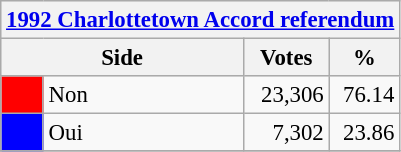<table class="wikitable" style="font-size: 95%; clear:both">
<tr style="background-color:#E9E9E9">
<th colspan=4><a href='#'>1992 Charlottetown Accord referendum</a></th>
</tr>
<tr style="background-color:#E9E9E9">
<th colspan=2 style="width: 130px">Side</th>
<th style="width: 50px">Votes</th>
<th style="width: 40px">%</th>
</tr>
<tr>
<td bgcolor="red"></td>
<td>Non</td>
<td align="right">23,306</td>
<td align="right">76.14</td>
</tr>
<tr>
<td bgcolor="blue"></td>
<td>Oui</td>
<td align="right">7,302</td>
<td align="right">23.86</td>
</tr>
<tr>
</tr>
</table>
